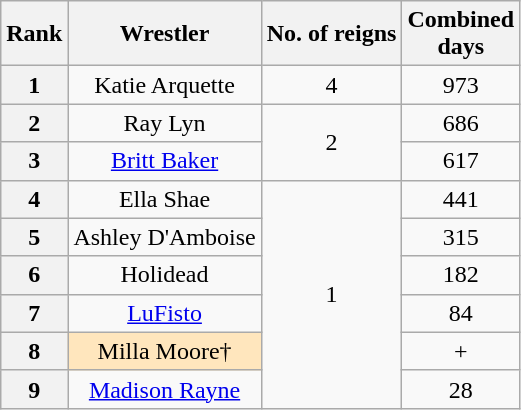<table class="wikitable sortable" style="text-align: center">
<tr>
<th scope="col">Rank</th>
<th scope="col">Wrestler</th>
<th scope="col">No. of reigns</th>
<th scope="col">Combined<br>days</th>
</tr>
<tr>
<th>1</th>
<td>Katie Arquette</td>
<td>4</td>
<td>973</td>
</tr>
<tr>
<th>2</th>
<td>Ray Lyn</td>
<td rowspan=2>2</td>
<td>686</td>
</tr>
<tr>
<th>3</th>
<td><a href='#'>Britt Baker</a></td>
<td>617</td>
</tr>
<tr>
<th>4</th>
<td>Ella Shae</td>
<td rowspan=6>1</td>
<td>441</td>
</tr>
<tr>
<th>5</th>
<td>Ashley D'Amboise</td>
<td>315</td>
</tr>
<tr>
<th>6</th>
<td>Holidead</td>
<td>182</td>
</tr>
<tr>
<th>7</th>
<td><a href='#'>LuFisto</a></td>
<td>84</td>
</tr>
<tr>
<th>8</th>
<td style="background:#ffe6bd;">Milla Moore†</td>
<td>+</td>
</tr>
<tr>
<th>9</th>
<td><a href='#'>Madison Rayne</a></td>
<td>28</td>
</tr>
</table>
